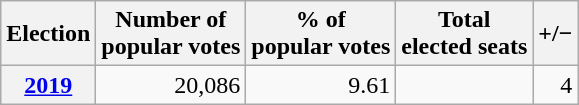<table class="wikitable" style="text-align: right;">
<tr align = "center">
<th>Election</th>
<th>Number of<br>popular votes</th>
<th>% of<br>popular votes</th>
<th>Total<br>elected seats</th>
<th>+/−</th>
</tr>
<tr>
<th><a href='#'>2019</a></th>
<td>20,086</td>
<td>9.61</td>
<td></td>
<td>4</td>
</tr>
</table>
